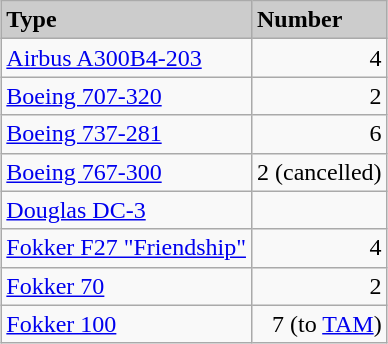<table class="wikitable" style="margin:1em auto;">
<tr bgcolor="#cccccc">
<td><strong>Type</strong></td>
<td><strong>Number</strong></td>
</tr>
<tr>
<td><a href='#'>Airbus A300B4-203</a></td>
<td align=right>4</td>
</tr>
<tr>
<td><a href='#'>Boeing 707-320</a></td>
<td align=right>2</td>
</tr>
<tr>
<td><a href='#'>Boeing 737-281</a></td>
<td align=right>6</td>
</tr>
<tr>
<td><a href='#'>Boeing 767-300</a></td>
<td align=right>2 (cancelled)</td>
</tr>
<tr>
<td><a href='#'>Douglas DC-3</a></td>
<td align=right></td>
</tr>
<tr>
<td><a href='#'>Fokker F27 "Friendship"</a></td>
<td align=right>4</td>
</tr>
<tr>
<td><a href='#'>Fokker 70</a></td>
<td align=right>2</td>
</tr>
<tr>
<td><a href='#'>Fokker 100</a></td>
<td align=right>7 (to <a href='#'>TAM</a>)</td>
</tr>
</table>
